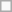<table class=wikitable>
<tr>
<td> </td>
</tr>
</table>
